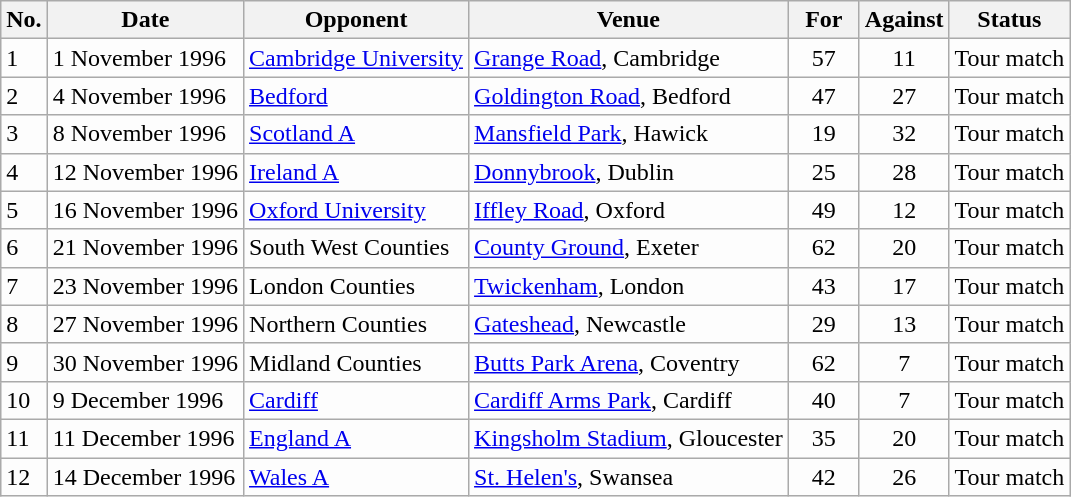<table class=wikitable>
<tr>
<th>No.</th>
<th>Date</th>
<th>Opponent</th>
<th>Venue</th>
<th>For</th>
<th>Against</th>
<th>Status</th>
</tr>
<tr bgcolor=#fdfdfd>
<td>1</td>
<td>1 November 1996</td>
<td><a href='#'>Cambridge University</a></td>
<td><a href='#'>Grange Road</a>, Cambridge</td>
<td align=center width=40>57</td>
<td align=center width=40>11</td>
<td>Tour match</td>
</tr>
<tr bgcolor=#fdfdfd>
<td>2</td>
<td>4 November 1996</td>
<td><a href='#'>Bedford</a></td>
<td><a href='#'>Goldington Road</a>, Bedford</td>
<td align=center width=40>47</td>
<td align=center width=40>27</td>
<td>Tour match</td>
</tr>
<tr bgcolor=#fdfdfd>
<td>3</td>
<td>8 November 1996</td>
<td><a href='#'>Scotland A</a></td>
<td><a href='#'>Mansfield Park</a>, Hawick</td>
<td align=center width=40>19</td>
<td align=center width=40>32</td>
<td>Tour match</td>
</tr>
<tr bgcolor=#fdfdfd>
<td>4</td>
<td>12 November 1996</td>
<td><a href='#'>Ireland A</a></td>
<td><a href='#'>Donnybrook</a>, Dublin</td>
<td align=center width=40>25</td>
<td align=center width=40>28</td>
<td>Tour match</td>
</tr>
<tr bgcolor=#fdfdfd>
<td>5</td>
<td>16 November 1996</td>
<td><a href='#'>Oxford University</a></td>
<td><a href='#'>Iffley Road</a>, Oxford</td>
<td align=center width=40>49</td>
<td align=center width=40>12</td>
<td>Tour match</td>
</tr>
<tr bgcolor=#fdfdfd>
<td>6</td>
<td>21 November 1996</td>
<td>South West Counties</td>
<td><a href='#'>County Ground</a>, Exeter</td>
<td align=center width=40>62</td>
<td align=center width=40>20</td>
<td>Tour match</td>
</tr>
<tr bgcolor=#fdfdfd>
<td>7</td>
<td>23 November 1996</td>
<td>London Counties</td>
<td><a href='#'>Twickenham</a>, London</td>
<td align=center width=40>43</td>
<td align=center width=40>17</td>
<td>Tour match</td>
</tr>
<tr bgcolor=#fdfdfd>
<td>8</td>
<td>27 November 1996</td>
<td>Northern Counties</td>
<td><a href='#'>Gateshead</a>, Newcastle</td>
<td align=center width=40>29</td>
<td align=center width=40>13</td>
<td>Tour match</td>
</tr>
<tr bgcolor=#fdfdfd>
<td>9</td>
<td>30 November 1996</td>
<td>Midland Counties</td>
<td><a href='#'>Butts Park Arena</a>, Coventry</td>
<td align=center width=40>62</td>
<td align=center width=40>7</td>
<td>Tour match</td>
</tr>
<tr bgcolor=#fdfdfd>
<td>10</td>
<td>9 December 1996</td>
<td><a href='#'>Cardiff</a></td>
<td><a href='#'>Cardiff Arms Park</a>, Cardiff</td>
<td align=center width=40>40</td>
<td align=center width=40>7</td>
<td>Tour match</td>
</tr>
<tr bgcolor=#fdfdfd>
<td>11</td>
<td>11 December 1996</td>
<td><a href='#'>England A</a></td>
<td><a href='#'>Kingsholm Stadium</a>, Gloucester</td>
<td align=center width=40>35</td>
<td align=center width=40>20</td>
<td>Tour match</td>
</tr>
<tr bgcolor=#fdfdfd>
<td>12</td>
<td>14 December 1996</td>
<td><a href='#'>Wales A</a></td>
<td><a href='#'>St. Helen's</a>, Swansea</td>
<td align=center width=40>42</td>
<td align=center width=40>26</td>
<td>Tour match</td>
</tr>
</table>
